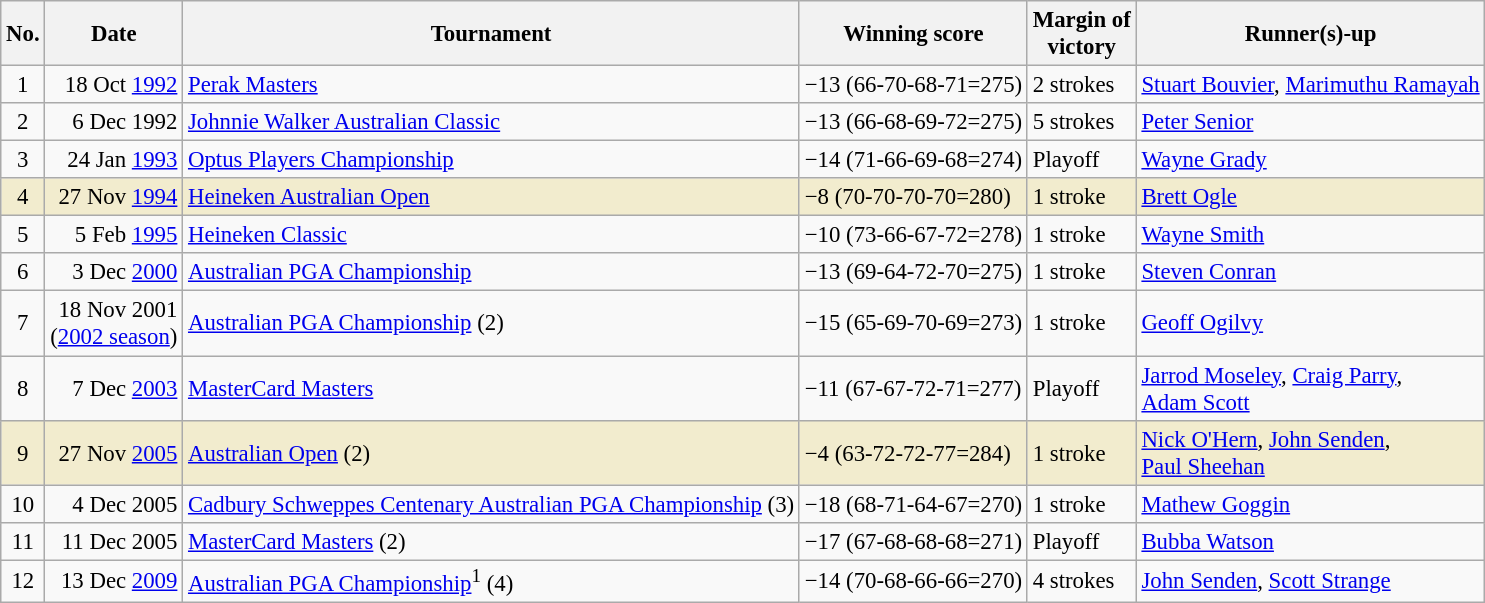<table class="wikitable" style="font-size:95%;">
<tr>
<th>No.</th>
<th>Date</th>
<th>Tournament</th>
<th>Winning score</th>
<th>Margin of<br>victory</th>
<th>Runner(s)-up</th>
</tr>
<tr>
<td align=center>1</td>
<td align=right>18 Oct <a href='#'>1992</a></td>
<td><a href='#'>Perak Masters</a></td>
<td>−13 (66-70-68-71=275)</td>
<td>2 strokes</td>
<td> <a href='#'>Stuart Bouvier</a>,  <a href='#'>Marimuthu Ramayah</a></td>
</tr>
<tr>
<td align=center>2</td>
<td align=right>6 Dec 1992</td>
<td><a href='#'>Johnnie Walker Australian Classic</a></td>
<td>−13 (66-68-69-72=275)</td>
<td>5 strokes</td>
<td> <a href='#'>Peter Senior</a></td>
</tr>
<tr>
<td align=center>3</td>
<td align=right>24 Jan <a href='#'>1993</a></td>
<td><a href='#'>Optus Players Championship</a></td>
<td>−14 (71-66-69-68=274)</td>
<td>Playoff</td>
<td> <a href='#'>Wayne Grady</a></td>
</tr>
<tr style="background:#f2ecce;">
<td align=center>4</td>
<td align=right>27 Nov <a href='#'>1994</a></td>
<td><a href='#'>Heineken Australian Open</a></td>
<td>−8 (70-70-70-70=280)</td>
<td>1 stroke</td>
<td> <a href='#'>Brett Ogle</a></td>
</tr>
<tr>
<td align=center>5</td>
<td align=right>5 Feb <a href='#'>1995</a></td>
<td><a href='#'>Heineken Classic</a></td>
<td>−10 (73-66-67-72=278)</td>
<td>1 stroke</td>
<td> <a href='#'>Wayne Smith</a></td>
</tr>
<tr>
<td align=center>6</td>
<td align=right>3 Dec <a href='#'>2000</a></td>
<td><a href='#'>Australian PGA Championship</a></td>
<td>−13 (69-64-72-70=275)</td>
<td>1 stroke</td>
<td> <a href='#'>Steven Conran</a></td>
</tr>
<tr>
<td align=center>7</td>
<td align=right>18 Nov 2001<br>(<a href='#'>2002 season</a>)</td>
<td><a href='#'>Australian PGA Championship</a> (2)</td>
<td>−15 (65-69-70-69=273)</td>
<td>1 stroke</td>
<td> <a href='#'>Geoff Ogilvy</a></td>
</tr>
<tr>
<td align=center>8</td>
<td align=right>7 Dec <a href='#'>2003</a></td>
<td><a href='#'>MasterCard Masters</a></td>
<td>−11 (67-67-72-71=277)</td>
<td>Playoff</td>
<td> <a href='#'>Jarrod Moseley</a>,  <a href='#'>Craig Parry</a>,<br> <a href='#'>Adam Scott</a></td>
</tr>
<tr style="background:#f2ecce;">
<td align=center>9</td>
<td align=right>27 Nov <a href='#'>2005</a></td>
<td><a href='#'>Australian Open</a> (2)</td>
<td>−4 (63-72-72-77=284)</td>
<td>1 stroke</td>
<td> <a href='#'>Nick O'Hern</a>,  <a href='#'>John Senden</a>,<br> <a href='#'>Paul Sheehan</a></td>
</tr>
<tr>
<td align=center>10</td>
<td align=right>4 Dec 2005</td>
<td><a href='#'>Cadbury Schweppes Centenary Australian PGA Championship</a> (3)</td>
<td>−18 (68-71-64-67=270)</td>
<td>1 stroke</td>
<td> <a href='#'>Mathew Goggin</a></td>
</tr>
<tr>
<td align=center>11</td>
<td align=right>11 Dec 2005</td>
<td><a href='#'>MasterCard Masters</a> (2)</td>
<td>−17 (67-68-68-68=271)</td>
<td>Playoff</td>
<td> <a href='#'>Bubba Watson</a></td>
</tr>
<tr>
<td align=center>12</td>
<td align=right>13 Dec <a href='#'>2009</a></td>
<td><a href='#'>Australian PGA Championship</a><sup>1</sup> (4)</td>
<td>−14 (70-68-66-66=270)</td>
<td>4 strokes</td>
<td> <a href='#'>John Senden</a>,  <a href='#'>Scott Strange</a></td>
</tr>
</table>
